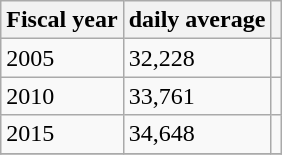<table class="wikitable">
<tr>
<th>Fiscal year</th>
<th>daily average</th>
<th></th>
</tr>
<tr>
<td>2005</td>
<td>32,228</td>
<td></td>
</tr>
<tr>
<td>2010</td>
<td>33,761</td>
<td></td>
</tr>
<tr>
<td>2015</td>
<td>34,648</td>
<td></td>
</tr>
<tr>
</tr>
</table>
